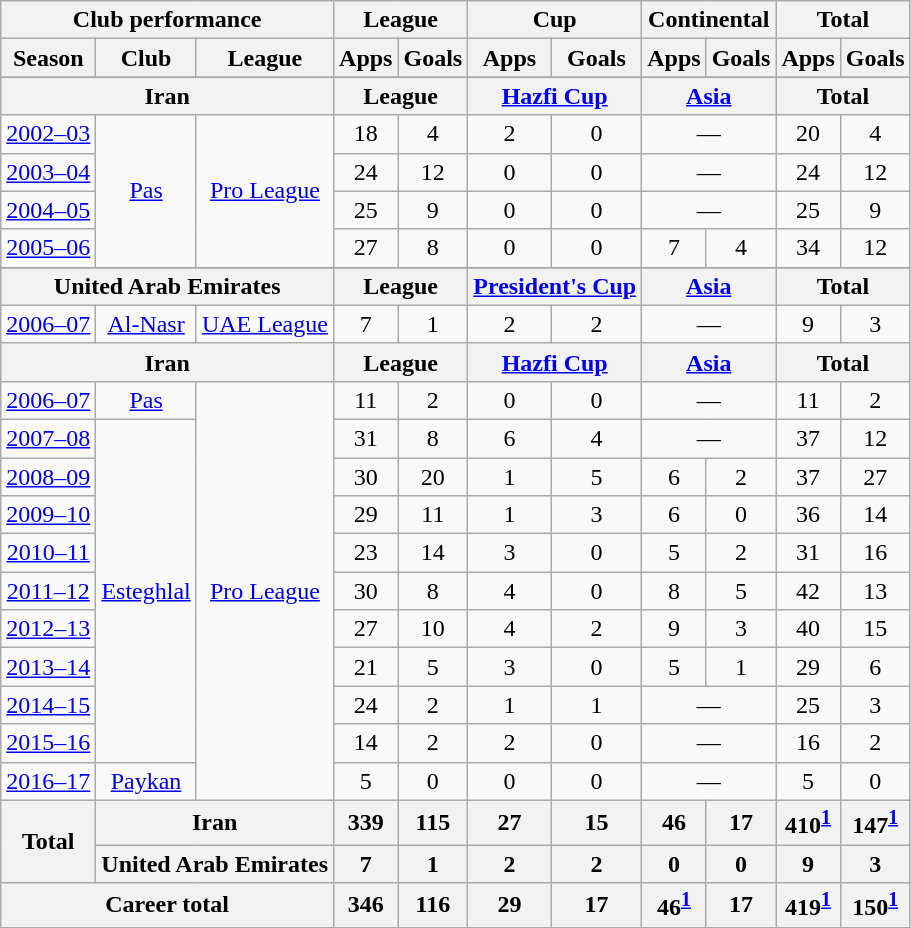<table class="wikitable" style="text-align:center">
<tr>
<th colspan=3>Club performance</th>
<th colspan=2>League</th>
<th colspan=2>Cup</th>
<th colspan=2>Continental</th>
<th colspan=2>Total</th>
</tr>
<tr>
<th>Season</th>
<th>Club</th>
<th>League</th>
<th>Apps</th>
<th>Goals</th>
<th>Apps</th>
<th>Goals</th>
<th>Apps</th>
<th>Goals</th>
<th>Apps</th>
<th>Goals</th>
</tr>
<tr>
</tr>
<tr>
<th colspan=3>Iran</th>
<th colspan=2>League</th>
<th colspan=2><a href='#'>Hazfi Cup</a></th>
<th colspan=2><a href='#'>Asia</a></th>
<th colspan=2>Total</th>
</tr>
<tr>
<td><a href='#'>2002–03</a></td>
<td rowspan=4><a href='#'>Pas</a></td>
<td rowspan=4><a href='#'>Pro League</a></td>
<td>18</td>
<td>4</td>
<td>2</td>
<td>0</td>
<td colspan=2>—</td>
<td>20</td>
<td>4</td>
</tr>
<tr>
<td><a href='#'>2003–04</a></td>
<td>24</td>
<td>12</td>
<td>0</td>
<td>0</td>
<td colspan=2>—</td>
<td>24</td>
<td>12</td>
</tr>
<tr>
<td><a href='#'>2004–05</a></td>
<td>25</td>
<td>9</td>
<td>0</td>
<td>0</td>
<td colspan=2>—</td>
<td>25</td>
<td>9</td>
</tr>
<tr>
<td><a href='#'>2005–06</a></td>
<td>27</td>
<td>8</td>
<td>0</td>
<td>0</td>
<td>7</td>
<td>4</td>
<td>34</td>
<td>12</td>
</tr>
<tr>
</tr>
<tr>
<th colspan=3>United Arab Emirates</th>
<th colspan=2>League</th>
<th colspan=2><a href='#'>President's Cup</a></th>
<th colspan=2><a href='#'>Asia</a></th>
<th colspan=2>Total</th>
</tr>
<tr>
<td><a href='#'>2006–07</a></td>
<td><a href='#'>Al-Nasr</a></td>
<td><a href='#'>UAE League</a></td>
<td>7</td>
<td>1</td>
<td>2</td>
<td>2</td>
<td colspan=2>—</td>
<td>9</td>
<td>3</td>
</tr>
<tr>
<th colspan=3>Iran</th>
<th colspan=2>League</th>
<th colspan=2><a href='#'>Hazfi Cup</a></th>
<th colspan=2><a href='#'>Asia</a></th>
<th colspan=2>Total</th>
</tr>
<tr>
<td><a href='#'>2006–07</a></td>
<td><a href='#'>Pas</a></td>
<td rowspan=11><a href='#'>Pro League</a></td>
<td>11</td>
<td>2</td>
<td>0</td>
<td>0</td>
<td colspan=2>—</td>
<td>11</td>
<td>2</td>
</tr>
<tr>
<td><a href='#'>2007–08</a></td>
<td rowspan=9><a href='#'>Esteghlal</a></td>
<td>31</td>
<td>8</td>
<td>6</td>
<td>4</td>
<td colspan=2>—</td>
<td>37</td>
<td>12</td>
</tr>
<tr>
<td><a href='#'>2008–09</a></td>
<td>30</td>
<td>20</td>
<td>1</td>
<td>5</td>
<td>6</td>
<td>2</td>
<td>37</td>
<td>27</td>
</tr>
<tr>
<td><a href='#'>2009–10</a></td>
<td>29</td>
<td>11</td>
<td>1</td>
<td>3</td>
<td>6</td>
<td>0</td>
<td>36</td>
<td>14</td>
</tr>
<tr>
<td><a href='#'>2010–11</a></td>
<td>23</td>
<td>14</td>
<td>3</td>
<td>0</td>
<td>5</td>
<td>2</td>
<td>31</td>
<td>16</td>
</tr>
<tr>
<td><a href='#'>2011–12</a></td>
<td>30</td>
<td>8</td>
<td>4</td>
<td>0</td>
<td>8</td>
<td>5</td>
<td>42</td>
<td>13</td>
</tr>
<tr>
<td><a href='#'>2012–13</a></td>
<td>27</td>
<td>10</td>
<td>4</td>
<td>2</td>
<td>9</td>
<td>3</td>
<td>40</td>
<td>15</td>
</tr>
<tr>
<td><a href='#'>2013–14</a></td>
<td>21</td>
<td>5</td>
<td>3</td>
<td>0</td>
<td>5</td>
<td>1</td>
<td>29</td>
<td>6</td>
</tr>
<tr>
<td><a href='#'>2014–15</a></td>
<td>24</td>
<td>2</td>
<td>1</td>
<td>1</td>
<td colspan=2>—</td>
<td>25</td>
<td>3</td>
</tr>
<tr>
<td><a href='#'>2015–16</a></td>
<td>14</td>
<td>2</td>
<td>2</td>
<td>0</td>
<td colspan=2>—</td>
<td>16</td>
<td>2</td>
</tr>
<tr>
<td><a href='#'>2016–17</a></td>
<td rowspan="1"><a href='#'>Paykan</a></td>
<td>5</td>
<td>0</td>
<td>0</td>
<td>0</td>
<td colspan=2>—</td>
<td>5</td>
<td>0</td>
</tr>
<tr>
<th rowspan=2>Total</th>
<th colspan=2>Iran</th>
<th>339</th>
<th>115</th>
<th>27</th>
<th>15</th>
<th>46</th>
<th>17</th>
<th>410<sup><strong><a href='#'>1</a></strong></sup></th>
<th>147<sup><strong><a href='#'>1</a></strong></sup></th>
</tr>
<tr>
<th colspan=2>United Arab Emirates</th>
<th>7</th>
<th>1</th>
<th>2</th>
<th>2</th>
<th>0</th>
<th>0</th>
<th>9</th>
<th>3</th>
</tr>
<tr>
<th colspan=3>Career total</th>
<th>346</th>
<th>116</th>
<th>29</th>
<th>17</th>
<th>46<sup><strong><a href='#'>1</a></strong></sup></th>
<th>17</th>
<th>419<sup><strong><a href='#'>1</a></strong></sup></th>
<th>150<sup><strong><a href='#'>1</a></strong></sup></th>
</tr>
</table>
